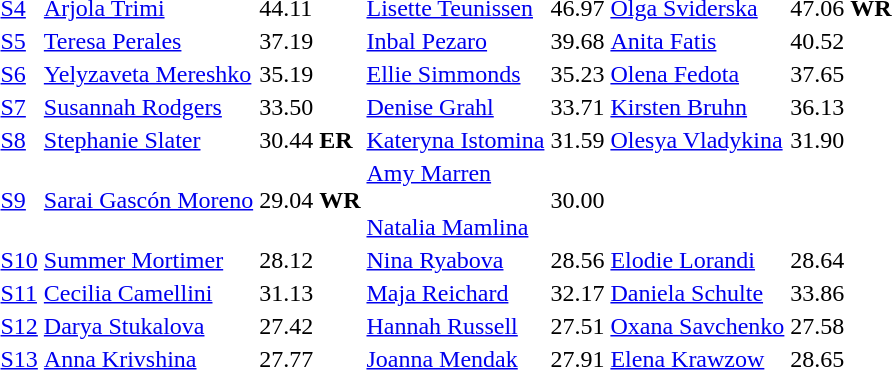<table>
<tr>
<td><a href='#'>S4</a></td>
<td><a href='#'>Arjola Trimi</a><br></td>
<td>44.11</td>
<td><a href='#'>Lisette Teunissen</a><br></td>
<td>46.97</td>
<td><a href='#'>Olga Sviderska</a><br></td>
<td>47.06 <strong>WR</strong></td>
</tr>
<tr>
<td><a href='#'>S5</a></td>
<td><a href='#'>Teresa Perales</a><br></td>
<td>37.19</td>
<td><a href='#'>Inbal Pezaro</a><br></td>
<td>39.68</td>
<td><a href='#'>Anita Fatis</a><br></td>
<td>40.52</td>
</tr>
<tr>
<td><a href='#'>S6</a></td>
<td><a href='#'>Yelyzaveta Mereshko</a><br></td>
<td>35.19</td>
<td><a href='#'>Ellie Simmonds</a><br></td>
<td>35.23</td>
<td><a href='#'>Olena Fedota</a><br></td>
<td>37.65</td>
</tr>
<tr>
<td><a href='#'>S7</a></td>
<td><a href='#'>Susannah Rodgers</a><br></td>
<td>33.50</td>
<td><a href='#'>Denise Grahl</a><br></td>
<td>33.71</td>
<td><a href='#'>Kirsten Bruhn</a><br></td>
<td>36.13</td>
</tr>
<tr>
<td><a href='#'>S8</a></td>
<td><a href='#'>Stephanie Slater</a><br></td>
<td>30.44 <strong>ER</strong></td>
<td><a href='#'>Kateryna Istomina</a><br></td>
<td>31.59</td>
<td><a href='#'>Olesya Vladykina</a><br></td>
<td>31.90</td>
</tr>
<tr>
<td><a href='#'>S9</a></td>
<td><a href='#'>Sarai Gascón Moreno</a><br></td>
<td>29.04 <strong>WR</strong></td>
<td><a href='#'>Amy Marren</a><br><br><a href='#'>Natalia Mamlina</a><br></td>
<td>30.00</td>
<td></td>
<td></td>
</tr>
<tr>
<td><a href='#'>S10</a></td>
<td><a href='#'>Summer Mortimer</a><br></td>
<td>28.12</td>
<td><a href='#'>Nina Ryabova</a><br></td>
<td>28.56</td>
<td><a href='#'>Elodie Lorandi</a><br></td>
<td>28.64</td>
</tr>
<tr>
<td><a href='#'>S11</a></td>
<td><a href='#'>Cecilia Camellini</a><br></td>
<td>31.13</td>
<td><a href='#'>Maja Reichard</a><br></td>
<td>32.17</td>
<td><a href='#'>Daniela Schulte</a><br></td>
<td>33.86</td>
</tr>
<tr>
<td><a href='#'>S12</a></td>
<td><a href='#'>Darya Stukalova</a><br></td>
<td>27.42</td>
<td><a href='#'>Hannah Russell</a><br></td>
<td>27.51</td>
<td><a href='#'>Oxana Savchenko</a><br></td>
<td>27.58</td>
</tr>
<tr>
<td><a href='#'>S13</a></td>
<td><a href='#'>Anna Krivshina</a><br></td>
<td>27.77</td>
<td><a href='#'>Joanna Mendak</a><br></td>
<td>27.91</td>
<td><a href='#'>Elena Krawzow</a><br></td>
<td>28.65</td>
</tr>
</table>
